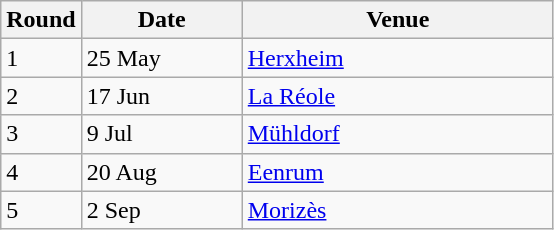<table class="wikitable" style="font-size: 100%">
<tr>
<th width=30>Round</th>
<th width=100>Date</th>
<th width=200>Venue</th>
</tr>
<tr>
<td>1</td>
<td>25 May</td>
<td> <a href='#'>Herxheim</a></td>
</tr>
<tr>
<td>2</td>
<td>17 Jun</td>
<td> <a href='#'>La Réole</a></td>
</tr>
<tr>
<td>3</td>
<td>9 Jul</td>
<td> <a href='#'>Mühldorf</a></td>
</tr>
<tr>
<td>4</td>
<td>20 Aug</td>
<td> <a href='#'>Eenrum</a></td>
</tr>
<tr>
<td>5</td>
<td>2 Sep</td>
<td> <a href='#'>Morizès</a></td>
</tr>
</table>
